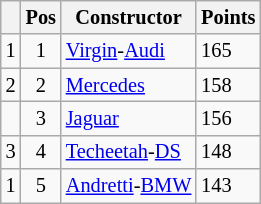<table class="wikitable" style="font-size: 85%;">
<tr>
<th></th>
<th>Pos</th>
<th>Constructor</th>
<th>Points</th>
</tr>
<tr>
<td align="left"> 1</td>
<td align="center">1</td>
<td> <a href='#'>Virgin</a>-<a href='#'>Audi</a></td>
<td align="left">165</td>
</tr>
<tr>
<td align="left"> 2</td>
<td align="center">2</td>
<td> <a href='#'>Mercedes</a></td>
<td align="left">158</td>
</tr>
<tr>
<td align="left"></td>
<td align="center">3</td>
<td> <a href='#'>Jaguar</a></td>
<td align="left">156</td>
</tr>
<tr>
<td align="left"> 3</td>
<td align="center">4</td>
<td> <a href='#'>Techeetah</a>-<a href='#'>DS</a></td>
<td align="left">148</td>
</tr>
<tr>
<td align="left"> 1</td>
<td align="center">5</td>
<td> <a href='#'>Andretti</a>-<a href='#'>BMW</a></td>
<td align="left">143</td>
</tr>
</table>
